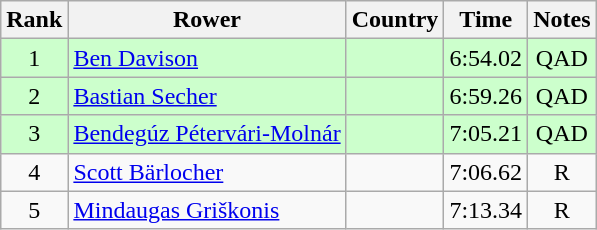<table class="wikitable" style="text-align:center">
<tr>
<th>Rank</th>
<th>Rower</th>
<th>Country</th>
<th>Time</th>
<th>Notes</th>
</tr>
<tr bgcolor=ccffcc>
<td>1</td>
<td align="left"><a href='#'>Ben Davison</a></td>
<td align="left"></td>
<td>6:54.02</td>
<td>QAD</td>
</tr>
<tr bgcolor=ccffcc>
<td>2</td>
<td align="left"><a href='#'>Bastian Secher</a></td>
<td align="left"></td>
<td>6:59.26</td>
<td>QAD</td>
</tr>
<tr bgcolor=ccffcc>
<td>3</td>
<td align="left"><a href='#'>Bendegúz Pétervári-Molnár</a></td>
<td align="left"></td>
<td>7:05.21</td>
<td>QAD</td>
</tr>
<tr>
<td>4</td>
<td align="left"><a href='#'>Scott Bärlocher</a></td>
<td align="left"></td>
<td>7:06.62</td>
<td>R</td>
</tr>
<tr>
<td>5</td>
<td align="left"><a href='#'>Mindaugas Griškonis</a></td>
<td align="left"></td>
<td>7:13.34</td>
<td>R</td>
</tr>
</table>
